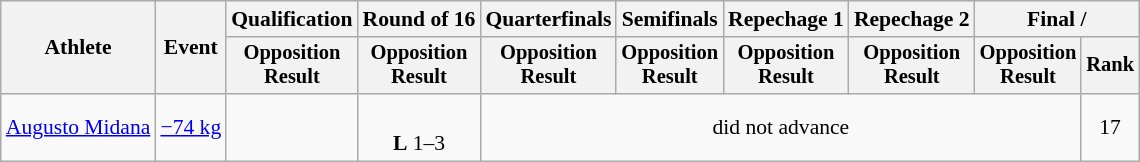<table class=wikitable style=font-size:90%>
<tr>
<th rowspan="2">Athlete</th>
<th rowspan="2">Event</th>
<th>Qualification</th>
<th>Round of 16</th>
<th>Quarterfinals</th>
<th>Semifinals</th>
<th>Repechage 1</th>
<th>Repechage 2</th>
<th colspan=2>Final / </th>
</tr>
<tr style="font-size:95%">
<th>Opposition<br>Result</th>
<th>Opposition<br>Result</th>
<th>Opposition<br>Result</th>
<th>Opposition<br>Result</th>
<th>Opposition<br>Result</th>
<th>Opposition<br>Result</th>
<th>Opposition<br>Result</th>
<th>Rank</th>
</tr>
<tr align=center>
<td align=left><a href='#'>Augusto Midana</a></td>
<td align=left><a href='#'>−74 kg</a></td>
<td></td>
<td><br><strong>L</strong> 1–3 <sup></sup></td>
<td colspan=5>did not advance</td>
<td>17</td>
</tr>
</table>
